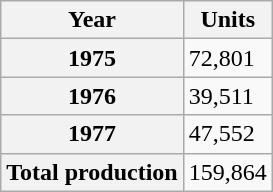<table class=wikitable>
<tr>
<th>Year</th>
<th>Units</th>
</tr>
<tr>
<th align="centered">1975</th>
<td>72,801</td>
</tr>
<tr>
<th align="centered">1976</th>
<td>39,511</td>
</tr>
<tr>
<th align="centered">1977</th>
<td>47,552</td>
</tr>
<tr>
<th>Total production</th>
<td>159,864</td>
</tr>
</table>
